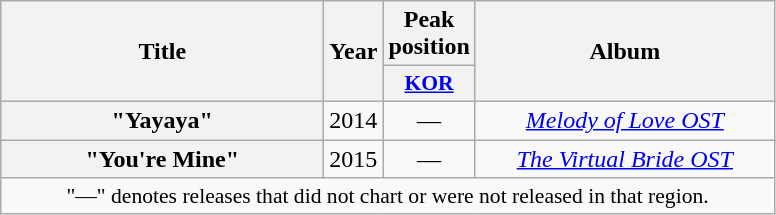<table class="wikitable plainrowheaders" style="text-align:center">
<tr>
<th scope="col" rowspan="2" style="width:13em">Title</th>
<th scope="col" rowspan="2" style="width:2em">Year</th>
<th scope="col">Peak position</th>
<th scope="col" rowspan="2" style="width:12em">Album</th>
</tr>
<tr>
<th scope="col" style="width:3em;font-size:90%"><a href='#'>KOR</a><br></th>
</tr>
<tr>
<th scope="row">"Yayaya"  </th>
<td>2014</td>
<td>—</td>
<td><em><a href='#'>Melody of Love OST</a></em></td>
</tr>
<tr>
<th scope="row">"You're Mine"</th>
<td>2015</td>
<td>—</td>
<td><em><a href='#'>The Virtual Bride OST</a></em></td>
</tr>
<tr>
<td colspan="4" style="font-size:90%">"—" denotes releases that did not chart or were not released in that region.</td>
</tr>
</table>
